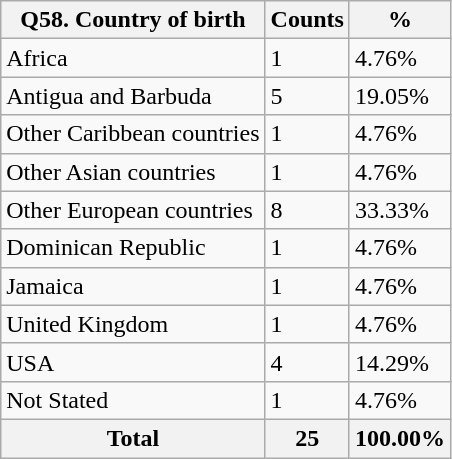<table class="wikitable sortable">
<tr>
<th>Q58. Country of birth</th>
<th>Counts</th>
<th>%</th>
</tr>
<tr>
<td>Africa</td>
<td>1</td>
<td>4.76%</td>
</tr>
<tr>
<td>Antigua and Barbuda</td>
<td>5</td>
<td>19.05%</td>
</tr>
<tr>
<td>Other Caribbean countries</td>
<td>1</td>
<td>4.76%</td>
</tr>
<tr>
<td>Other Asian countries</td>
<td>1</td>
<td>4.76%</td>
</tr>
<tr>
<td>Other European countries</td>
<td>8</td>
<td>33.33%</td>
</tr>
<tr>
<td>Dominican Republic</td>
<td>1</td>
<td>4.76%</td>
</tr>
<tr>
<td>Jamaica</td>
<td>1</td>
<td>4.76%</td>
</tr>
<tr>
<td>United Kingdom</td>
<td>1</td>
<td>4.76%</td>
</tr>
<tr>
<td>USA</td>
<td>4</td>
<td>14.29%</td>
</tr>
<tr>
<td>Not Stated</td>
<td>1</td>
<td>4.76%</td>
</tr>
<tr>
<th>Total</th>
<th>25</th>
<th>100.00%</th>
</tr>
</table>
